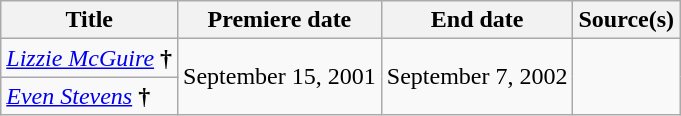<table class="wikitable sortable">
<tr>
<th>Title</th>
<th>Premiere date</th>
<th>End date</th>
<th>Source(s)</th>
</tr>
<tr>
<td><em><a href='#'>Lizzie McGuire</a></em> <strong>†</strong></td>
<td rowspan=2>September 15, 2001</td>
<td rowspan=2>September 7, 2002</td>
</tr>
<tr>
<td><em><a href='#'>Even Stevens</a></em> <strong>†</strong></td>
</tr>
</table>
